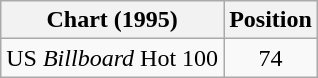<table class="wikitable">
<tr>
<th>Chart (1995)</th>
<th>Position</th>
</tr>
<tr>
<td>US <em>Billboard</em> Hot 100</td>
<td align=center>74</td>
</tr>
</table>
